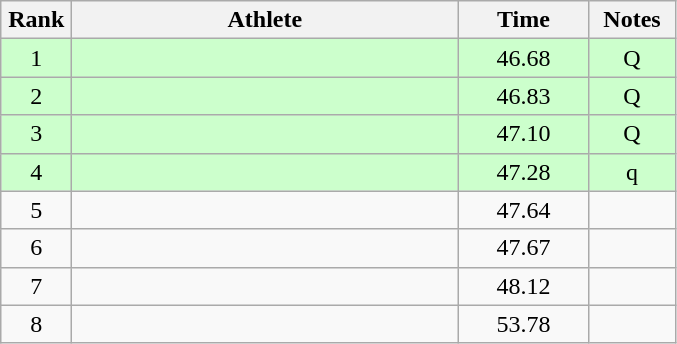<table class="wikitable" style="text-align:center">
<tr>
<th width=40>Rank</th>
<th width=250>Athlete</th>
<th width=80>Time</th>
<th width=50>Notes</th>
</tr>
<tr bgcolor=ccffcc>
<td>1</td>
<td align=left></td>
<td>46.68</td>
<td>Q</td>
</tr>
<tr bgcolor=ccffcc>
<td>2</td>
<td align=left></td>
<td>46.83</td>
<td>Q</td>
</tr>
<tr bgcolor=ccffcc>
<td>3</td>
<td align=left></td>
<td>47.10</td>
<td>Q</td>
</tr>
<tr bgcolor=ccffcc>
<td>4</td>
<td align=left></td>
<td>47.28</td>
<td>q</td>
</tr>
<tr>
<td>5</td>
<td align=left></td>
<td>47.64</td>
<td></td>
</tr>
<tr>
<td>6</td>
<td align=left></td>
<td>47.67</td>
<td></td>
</tr>
<tr>
<td>7</td>
<td align=left></td>
<td>48.12</td>
<td></td>
</tr>
<tr>
<td>8</td>
<td align=left></td>
<td>53.78</td>
<td></td>
</tr>
</table>
